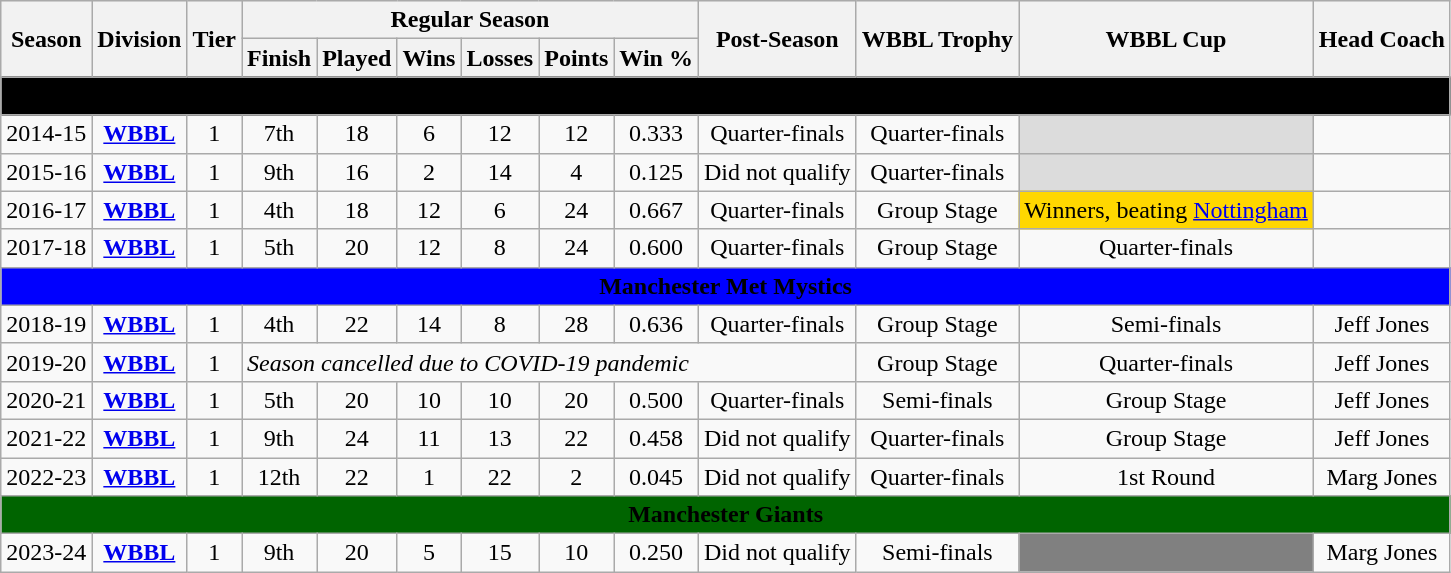<table class="wikitable" style="font-size:100%;">
<tr bgcolor="#efefef">
<th rowspan="2">Season</th>
<th rowspan="2">Division</th>
<th rowspan="2">Tier</th>
<th colspan="6">Regular Season</th>
<th rowspan="2">Post-Season</th>
<th rowspan="2">WBBL Trophy</th>
<th rowspan="2">WBBL Cup</th>
<th rowspan="2">Head Coach</th>
</tr>
<tr>
<th>Finish</th>
<th>Played</th>
<th>Wins</th>
<th>Losses</th>
<th>Points</th>
<th>Win %</th>
</tr>
<tr>
<td colspan="13" align=center bgcolor="black"><span><strong>Manchester Mystics</strong></span></td>
</tr>
<tr>
<td style="text-align:center;">2014-15</td>
<td style="text-align:center;"><strong><a href='#'>WBBL</a></strong></td>
<td style="text-align:center;">1</td>
<td style="text-align:center;">7th</td>
<td style="text-align:center;">18</td>
<td style="text-align:center;">6</td>
<td style="text-align:center;">12</td>
<td style="text-align:center;">12</td>
<td style="text-align:center;">0.333</td>
<td style="text-align:center;">Quarter-finals</td>
<td style="text-align:center;">Quarter-finals</td>
<td style="text-align:center;"bgcolor=#DCDCDC></td>
<td style="text-align:center;"></td>
</tr>
<tr>
<td style="text-align:center;">2015-16</td>
<td style="text-align:center;"><strong><a href='#'>WBBL</a></strong></td>
<td style="text-align:center;">1</td>
<td style="text-align:center;">9th</td>
<td style="text-align:center;">16</td>
<td style="text-align:center;">2</td>
<td style="text-align:center;">14</td>
<td style="text-align:center;">4</td>
<td style="text-align:center;">0.125</td>
<td style="text-align:center;">Did not qualify</td>
<td style="text-align:center;">Quarter-finals</td>
<td style="text-align:center;"bgcolor=#DCDCDC></td>
<td style="text-align:center;"></td>
</tr>
<tr>
<td style="text-align:center;">2016-17</td>
<td style="text-align:center;"><strong><a href='#'>WBBL</a></strong></td>
<td style="text-align:center;">1</td>
<td style="text-align:center;">4th</td>
<td style="text-align:center;">18</td>
<td style="text-align:center;">12</td>
<td style="text-align:center;">6</td>
<td style="text-align:center;">24</td>
<td style="text-align:center;">0.667</td>
<td style="text-align:center;">Quarter-finals</td>
<td style="text-align:center;">Group Stage</td>
<td style="text-align:center;"bgcolor=gold>Winners, beating <a href='#'>Nottingham</a></td>
<td style="text-align:center;"></td>
</tr>
<tr>
<td style="text-align:center;">2017-18</td>
<td style="text-align:center;"><strong><a href='#'>WBBL</a></strong></td>
<td style="text-align:center;">1</td>
<td style="text-align:center;">5th</td>
<td style="text-align:center;">20</td>
<td style="text-align:center;">12</td>
<td style="text-align:center;">8</td>
<td style="text-align:center;">24</td>
<td style="text-align:center;">0.600</td>
<td style="text-align:center;">Quarter-finals</td>
<td style="text-align:center;">Group Stage</td>
<td style="text-align:center;">Quarter-finals</td>
<td style="text-align:center;"></td>
</tr>
<tr>
<td colspan="13" align=center bgcolor="blue"><span><strong>Manchester Met Mystics</strong></span></td>
</tr>
<tr>
<td style="text-align:center;">2018-19</td>
<td style="text-align:center;"><strong><a href='#'>WBBL</a></strong></td>
<td style="text-align:center;">1</td>
<td style="text-align:center;">4th</td>
<td style="text-align:center;">22</td>
<td style="text-align:center;">14</td>
<td style="text-align:center;">8</td>
<td style="text-align:center;">28</td>
<td style="text-align:center;">0.636</td>
<td style="text-align:center;">Quarter-finals</td>
<td style="text-align:center;">Group Stage</td>
<td style="text-align:center;">Semi-finals</td>
<td style="text-align:center;">Jeff Jones</td>
</tr>
<tr>
<td style="text-align:center;">2019-20</td>
<td style="text-align:center;"><strong><a href='#'>WBBL</a></strong></td>
<td style="text-align:center;">1</td>
<td colspan=7><em>Season cancelled due to COVID-19 pandemic</em></td>
<td style="text-align:center;">Group Stage</td>
<td style="text-align:center;">Quarter-finals</td>
<td style="text-align:center;">Jeff Jones</td>
</tr>
<tr>
<td style="text-align:center;">2020-21</td>
<td style="text-align:center;"><strong><a href='#'>WBBL</a></strong></td>
<td style="text-align:center;">1</td>
<td style="text-align:center;">5th</td>
<td style="text-align:center;">20</td>
<td style="text-align:center;">10</td>
<td style="text-align:center;">10</td>
<td style="text-align:center;">20</td>
<td style="text-align:center;">0.500</td>
<td style="text-align:center;">Quarter-finals</td>
<td style="text-align:center;">Semi-finals</td>
<td style="text-align:center;">Group Stage</td>
<td style="text-align:center;">Jeff Jones</td>
</tr>
<tr>
<td style="text-align:center;">2021-22</td>
<td style="text-align:center;"><strong><a href='#'>WBBL</a></strong></td>
<td style="text-align:center;">1</td>
<td style="text-align:center;">9th</td>
<td style="text-align:center;">24</td>
<td style="text-align:center;">11</td>
<td style="text-align:center;">13</td>
<td style="text-align:center;">22</td>
<td style="text-align:center;">0.458</td>
<td style="text-align:center;">Did not qualify</td>
<td style="text-align:center;">Quarter-finals</td>
<td style="text-align:center;">Group Stage</td>
<td style="text-align:center;">Jeff Jones</td>
</tr>
<tr>
<td style="text-align:center;">2022-23</td>
<td style="text-align:center;"><strong><a href='#'>WBBL</a></strong></td>
<td style="text-align:center;">1</td>
<td style="text-align:center;">12th</td>
<td style="text-align:center;">22</td>
<td style="text-align:center;">1</td>
<td style="text-align:center;">22</td>
<td style="text-align:center;">2</td>
<td style="text-align:center;">0.045</td>
<td style="text-align:center;">Did not qualify</td>
<td style="text-align:center;">Quarter-finals</td>
<td style="text-align:center;">1st Round</td>
<td style="text-align:center;">Marg Jones</td>
</tr>
<tr>
<td colspan="13" align=center bgcolor="darkgreen"><span><strong>Manchester Giants</strong></span></td>
</tr>
<tr>
<td style="text-align:center;">2023-24</td>
<td style="text-align:center;"><strong><a href='#'>WBBL</a></strong></td>
<td style="text-align:center;">1</td>
<td style="text-align:center;">9th</td>
<td style="text-align:center;">20</td>
<td style="text-align:center;">5</td>
<td style="text-align:center;">15</td>
<td style="text-align:center;">10</td>
<td style="text-align:center;">0.250</td>
<td style="text-align:center;">Did not qualify</td>
<td style="text-align:center;">Semi-finals</td>
<td style="text-align:center;"bgcolor=grey></td>
<td style="text-align:center;">Marg Jones</td>
</tr>
</table>
